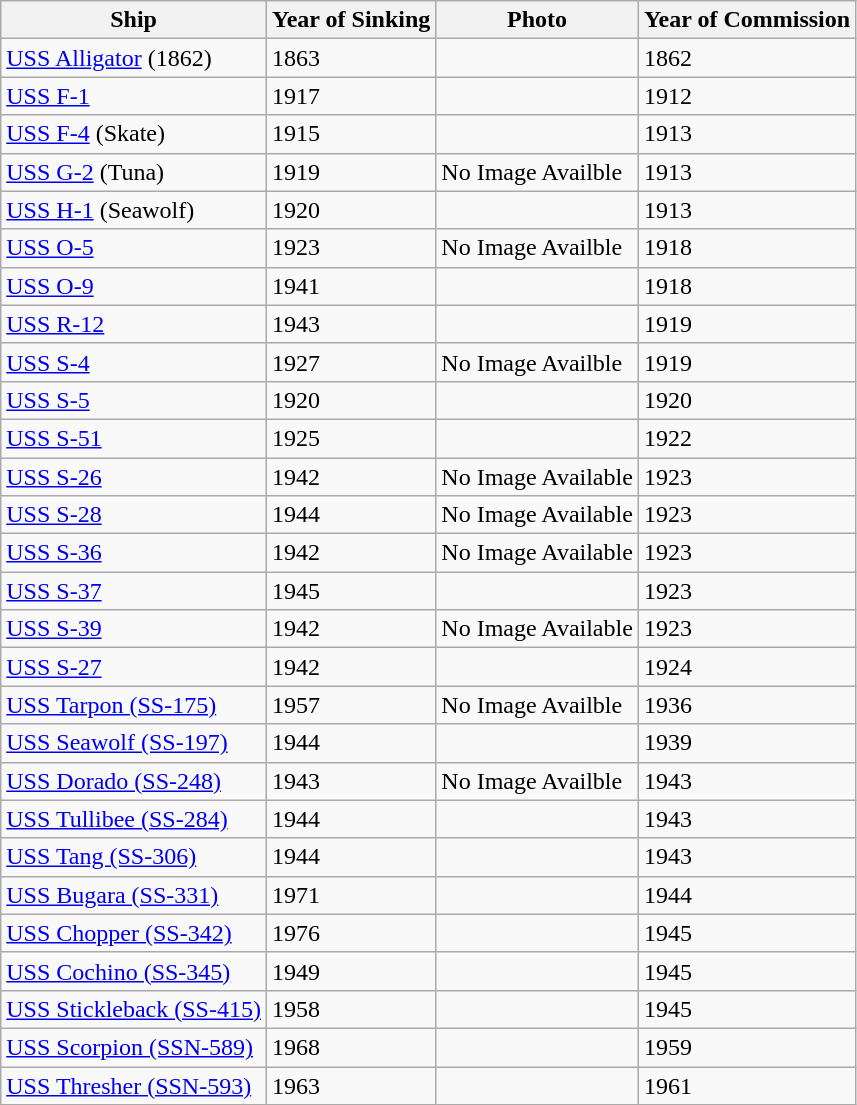<table class="wikitable sortable">
<tr>
<th>Ship</th>
<th>Year of Sinking</th>
<th>Photo</th>
<th>Year of Commission</th>
</tr>
<tr>
<td><a href='#'>USS Alligator</a> (1862)</td>
<td>1863</td>
<td></td>
<td>1862</td>
</tr>
<tr>
<td><a href='#'>USS F-1</a></td>
<td>1917</td>
<td></td>
<td>1912</td>
</tr>
<tr>
<td><a href='#'>USS F-4</a> (Skate)</td>
<td>1915</td>
<td></td>
<td>1913</td>
</tr>
<tr>
<td><a href='#'>USS G-2</a> (Tuna)</td>
<td>1919</td>
<td>No Image Availble</td>
<td>1913</td>
</tr>
<tr>
<td><a href='#'>USS H-1</a> (Seawolf)</td>
<td>1920</td>
<td></td>
<td>1913</td>
</tr>
<tr>
<td><a href='#'>USS O-5</a></td>
<td>1923</td>
<td>No Image Availble</td>
<td>1918</td>
</tr>
<tr>
<td><a href='#'>USS O-9</a></td>
<td>1941</td>
<td></td>
<td>1918</td>
</tr>
<tr>
<td><a href='#'>USS R-12</a></td>
<td>1943</td>
<td></td>
<td>1919</td>
</tr>
<tr>
<td><a href='#'>USS S-4</a></td>
<td>1927</td>
<td>No Image Availble</td>
<td>1919</td>
</tr>
<tr>
<td><a href='#'>USS S-5</a></td>
<td>1920</td>
<td></td>
<td>1920</td>
</tr>
<tr>
<td><a href='#'>USS S-51</a></td>
<td>1925</td>
<td></td>
<td>1922</td>
</tr>
<tr>
<td><a href='#'>USS S-26</a></td>
<td>1942</td>
<td>No Image Available</td>
<td>1923</td>
</tr>
<tr>
<td><a href='#'>USS S-28</a></td>
<td>1944</td>
<td>No Image Available</td>
<td>1923</td>
</tr>
<tr>
<td><a href='#'>USS S-36</a></td>
<td>1942</td>
<td>No Image Available</td>
<td>1923</td>
</tr>
<tr>
<td><a href='#'>USS S-37</a></td>
<td>1945</td>
<td></td>
<td>1923</td>
</tr>
<tr>
<td><a href='#'>USS S-39</a></td>
<td>1942</td>
<td>No Image Available</td>
<td>1923</td>
</tr>
<tr>
<td><a href='#'>USS S-27</a></td>
<td>1942</td>
<td></td>
<td>1924</td>
</tr>
<tr>
<td><a href='#'>USS Tarpon (SS-175)</a></td>
<td>1957</td>
<td>No Image Availble</td>
<td>1936</td>
</tr>
<tr>
<td><a href='#'>USS Seawolf (SS-197)</a></td>
<td>1944</td>
<td></td>
<td>1939</td>
</tr>
<tr>
<td><a href='#'>USS Dorado (SS-248)</a></td>
<td>1943</td>
<td>No Image Availble</td>
<td>1943</td>
</tr>
<tr>
<td><a href='#'>USS Tullibee (SS-284)</a></td>
<td>1944</td>
<td></td>
<td>1943</td>
</tr>
<tr>
<td><a href='#'>USS Tang (SS-306)</a></td>
<td>1944</td>
<td></td>
<td>1943</td>
</tr>
<tr>
<td><a href='#'>USS Bugara (SS-331)</a></td>
<td>1971</td>
<td></td>
<td>1944</td>
</tr>
<tr>
<td><a href='#'>USS Chopper (SS-342)</a></td>
<td>1976</td>
<td></td>
<td>1945</td>
</tr>
<tr>
<td><a href='#'>USS Cochino (SS-345)</a></td>
<td>1949</td>
<td></td>
<td>1945</td>
</tr>
<tr>
<td><a href='#'>USS Stickleback (SS-415)</a></td>
<td>1958</td>
<td></td>
<td>1945</td>
</tr>
<tr>
<td><a href='#'>USS Scorpion (SSN-589)</a></td>
<td>1968</td>
<td></td>
<td>1959</td>
</tr>
<tr>
<td><a href='#'>USS Thresher (SSN-593)</a></td>
<td>1963</td>
<td></td>
<td>1961</td>
</tr>
</table>
